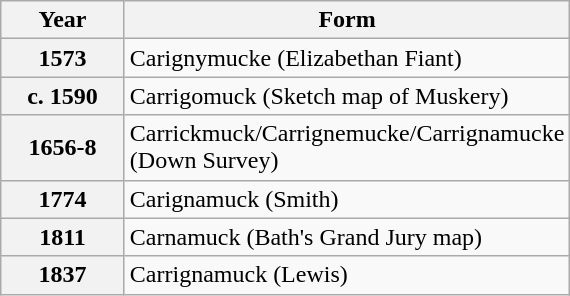<table class="wikitable" style="margin:0 0 0 3em; border:1px solid darkgrey;">
<tr>
<th style="width:75px;">Year</th>
<th style="width:200px;">Form</th>
</tr>
<tr>
<th>1573</th>
<td>Carignymucke (Elizabethan Fiant)</td>
</tr>
<tr>
<th>c. 1590</th>
<td>Carrigomuck (Sketch map of Muskery)</td>
</tr>
<tr>
<th>1656-8</th>
<td>Carrickmuck/Carrignemucke/Carrignamucke (Down Survey)</td>
</tr>
<tr>
<th>1774</th>
<td>Carignamuck (Smith)</td>
</tr>
<tr>
<th>1811</th>
<td>Carnamuck (Bath's Grand Jury map)</td>
</tr>
<tr>
<th>1837</th>
<td>Carrignamuck (Lewis)</td>
</tr>
</table>
